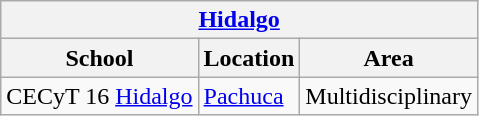<table class="wikitable">
<tr>
<th colspan="3"><a href='#'>Hidalgo</a></th>
</tr>
<tr>
<th>School</th>
<th>Location</th>
<th>Area</th>
</tr>
<tr>
<td>CECyT 16 <a href='#'>Hidalgo</a></td>
<td><a href='#'>Pachuca</a></td>
<td>Multidisciplinary</td>
</tr>
</table>
